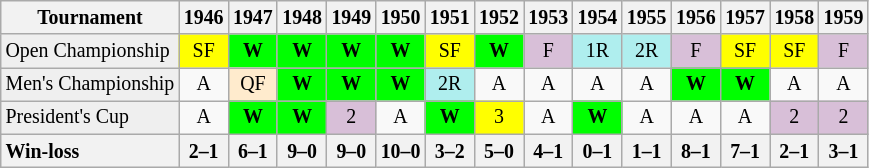<table class=wikitable style=text-align:center;font-size:83%>
<tr>
<th>Tournament</th>
<th>1946</th>
<th>1947</th>
<th>1948</th>
<th>1949</th>
<th>1950</th>
<th>1951</th>
<th>1952</th>
<th>1953</th>
<th>1954</th>
<th>1955</th>
<th>1956</th>
<th>1957</th>
<th>1958</th>
<th>1959</th>
</tr>
<tr>
<td style="background:#efefef; text-align:left;">Open Championship</td>
<td style="background:yellow;">SF</td>
<td bgcolor=lime><strong>W</strong></td>
<td bgcolor=lime><strong>W</strong></td>
<td bgcolor=lime><strong>W</strong></td>
<td bgcolor=lime><strong>W</strong></td>
<td style="background:yellow;">SF</td>
<td bgcolor=lime><strong>W</strong></td>
<td style="background:thistle;">F</td>
<td style="background:#afeeee;">1R</td>
<td style="background:#afeeee;">2R</td>
<td style="background:thistle;">F</td>
<td style="background:yellow;">SF</td>
<td style="background:yellow;">SF</td>
<td style="background:thistle;">F</td>
</tr>
<tr>
<td style="background:#efefef; text-align:left;">Men's Championship</td>
<td>A</td>
<td style="background:#ffebcd;">QF</td>
<td bgcolor=lime><strong>W</strong></td>
<td bgcolor=lime><strong>W</strong></td>
<td bgcolor=lime><strong>W</strong></td>
<td style="background:#afeeee;">2R</td>
<td>A</td>
<td>A</td>
<td>A</td>
<td>A</td>
<td bgcolor=lime><strong>W</strong></td>
<td bgcolor=lime><strong>W</strong></td>
<td>A</td>
<td>A</td>
</tr>
<tr>
<td style="background:#efefef; text-align:left;">President's Cup</td>
<td>A</td>
<td bgcolor=lime><strong>W</strong></td>
<td bgcolor=lime><strong>W</strong></td>
<td style="background:thistle;">2</td>
<td>A</td>
<td bgcolor=lime><strong>W</strong></td>
<td style="background:yellow;">3</td>
<td>A</td>
<td bgcolor=lime><strong>W</strong></td>
<td>A</td>
<td>A</td>
<td>A</td>
<td style="background:thistle;">2</td>
<td style="background:thistle;">2</td>
</tr>
<tr>
<th style=text-align:left>Win-loss</th>
<th>2–1</th>
<th>6–1</th>
<th>9–0</th>
<th>9–0</th>
<th>10–0</th>
<th>3–2</th>
<th>5–0</th>
<th>4–1</th>
<th>0–1</th>
<th>1–1</th>
<th>8–1</th>
<th>7–1</th>
<th>2–1</th>
<th>3–1</th>
</tr>
</table>
